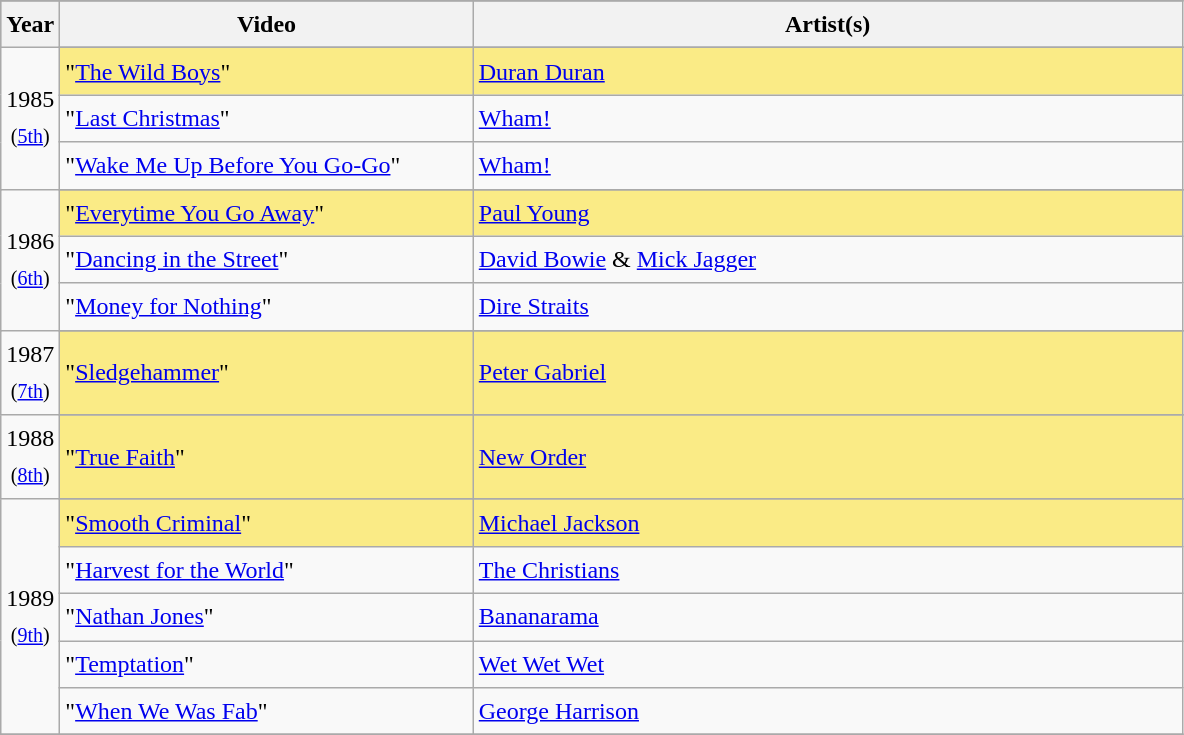<table class="wikitable" style="font-size:1.00em; line-height:1.5em;">
<tr bgcolor="#bebebe">
</tr>
<tr bgcolor="#bebebe">
<th width="5%">Year</th>
<th width="35%">Video</th>
<th width="60%">Artist(s)</th>
</tr>
<tr>
<td rowspan="4" style="text-align:center;">1985 <br><small>(<a href='#'>5th</a>)</small></td>
</tr>
<tr style="background:#FAEB86;">
<td>"<a href='#'>The Wild Boys</a>"</td>
<td><a href='#'>Duran Duran</a></td>
</tr>
<tr>
<td>"<a href='#'>Last Christmas</a>"</td>
<td><a href='#'>Wham!</a></td>
</tr>
<tr>
<td>"<a href='#'>Wake Me Up Before You Go-Go</a>"</td>
<td><a href='#'>Wham!</a></td>
</tr>
<tr>
<td rowspan="4" style="text-align:center;">1986 <br><small>(<a href='#'>6th</a>)</small></td>
</tr>
<tr style="background:#FAEB86;">
<td>"<a href='#'>Everytime You Go Away</a>"</td>
<td><a href='#'>Paul Young</a></td>
</tr>
<tr>
<td>"<a href='#'>Dancing in the Street</a>"</td>
<td><a href='#'>David Bowie</a> & <a href='#'>Mick Jagger</a></td>
</tr>
<tr>
<td>"<a href='#'>Money for Nothing</a>"</td>
<td><a href='#'>Dire Straits</a></td>
</tr>
<tr>
<td rowspan="2" style="text-align:center;">1987 <br><small>(<a href='#'>7th</a>)</small></td>
</tr>
<tr style="background:#FAEB86;">
<td>"<a href='#'>Sledgehammer</a>"</td>
<td><a href='#'>Peter Gabriel</a></td>
</tr>
<tr>
<td rowspan="2" style="text-align:center;">1988 <br><small>(<a href='#'>8th</a>)</small></td>
</tr>
<tr style="background:#FAEB86;">
<td>"<a href='#'>True Faith</a>"</td>
<td><a href='#'>New Order</a></td>
</tr>
<tr>
<td rowspan="6" style="text-align:center;">1989 <br><small>(<a href='#'>9th</a>)</small></td>
</tr>
<tr style="background:#FAEB86;">
<td>"<a href='#'>Smooth Criminal</a>"</td>
<td><a href='#'>Michael Jackson</a></td>
</tr>
<tr>
<td>"<a href='#'>Harvest for the World</a>"</td>
<td><a href='#'>The Christians</a></td>
</tr>
<tr>
<td>"<a href='#'>Nathan Jones</a>"</td>
<td><a href='#'>Bananarama</a></td>
</tr>
<tr>
<td>"<a href='#'>Temptation</a>"</td>
<td><a href='#'>Wet Wet Wet</a></td>
</tr>
<tr>
<td>"<a href='#'>When We Was Fab</a>"</td>
<td><a href='#'>George Harrison</a></td>
</tr>
<tr>
</tr>
</table>
